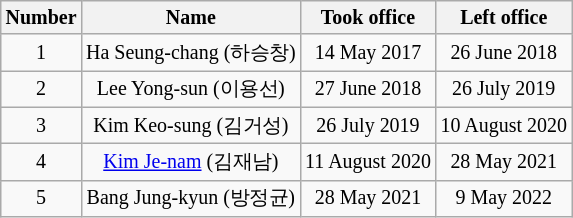<table class="wikitable" style="font-size:10pt; text-align: center;">
<tr>
<th>Number</th>
<th>Name</th>
<th>Took office</th>
<th>Left office</th>
</tr>
<tr>
<td>1</td>
<td>Ha Seung-chang (하승창)</td>
<td>14 May 2017</td>
<td>26 June 2018</td>
</tr>
<tr>
<td>2</td>
<td>Lee Yong-sun (이용선)</td>
<td>27 June 2018</td>
<td>26 July 2019</td>
</tr>
<tr>
<td>3</td>
<td>Kim Keo-sung (김거성)</td>
<td>26 July 2019</td>
<td>10 August 2020</td>
</tr>
<tr>
<td>4</td>
<td><a href='#'>Kim Je-nam</a> (김재남)</td>
<td>11 August 2020</td>
<td>28 May 2021</td>
</tr>
<tr>
<td>5</td>
<td>Bang Jung-kyun (방정균)</td>
<td>28 May 2021</td>
<td>9 May 2022</td>
</tr>
</table>
